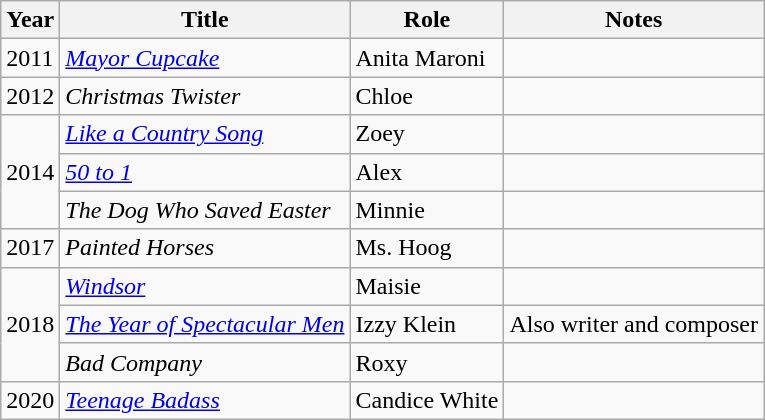<table class="wikitable">
<tr>
<th>Year</th>
<th>Title</th>
<th>Role</th>
<th>Notes</th>
</tr>
<tr>
<td>2011</td>
<td><em><a href='#'>Mayor Cupcake</a></em></td>
<td>Anita Maroni</td>
<td></td>
</tr>
<tr>
<td>2012</td>
<td><em>Christmas Twister</em></td>
<td>Chloe</td>
<td></td>
</tr>
<tr>
<td rowspan="3">2014</td>
<td><em><a href='#'>Like a Country Song</a></em></td>
<td>Zoey</td>
<td></td>
</tr>
<tr>
<td><em><a href='#'>50 to 1</a></em></td>
<td>Alex</td>
<td></td>
</tr>
<tr>
<td><em>The Dog Who Saved Easter</em></td>
<td>Minnie</td>
<td></td>
</tr>
<tr>
<td>2017</td>
<td><em>Painted Horses</em></td>
<td>Ms. Hoog</td>
<td></td>
</tr>
<tr>
<td rowspan="3">2018</td>
<td><a href='#'><em>Windsor</em></a></td>
<td>Maisie</td>
<td></td>
</tr>
<tr>
<td><em><a href='#'>The Year of Spectacular Men</a></em></td>
<td>Izzy Klein</td>
<td>Also writer and composer</td>
</tr>
<tr>
<td><em>Bad Company</em></td>
<td>Roxy</td>
<td></td>
</tr>
<tr>
<td>2020</td>
<td><em><a href='#'>Teenage Badass</a></em></td>
<td>Candice White</td>
<td></td>
</tr>
</table>
